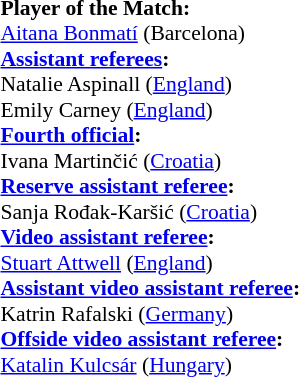<table width=100% style="font-size:90%">
<tr>
<td><br><strong>Player of the Match:</strong>
<br><a href='#'>Aitana Bonmatí</a> (Barcelona)<br><strong><a href='#'>Assistant referees</a>:</strong>
<br>Natalie Aspinall (<a href='#'>England</a>)
<br>Emily Carney (<a href='#'>England</a>)
<br><strong><a href='#'>Fourth official</a>:</strong>
<br>Ivana Martinčić (<a href='#'>Croatia</a>)
<br><strong><a href='#'>Reserve assistant referee</a>:</strong>
<br>Sanja Rođak-Karšić (<a href='#'>Croatia</a>)
<br><strong><a href='#'>Video assistant referee</a>:</strong>
<br><a href='#'>Stuart Attwell</a> (<a href='#'>England</a>)
<br><strong><a href='#'>Assistant video assistant referee</a>:</strong>
<br>Katrin Rafalski (<a href='#'>Germany</a>)
<br><strong><a href='#'>Offside video assistant referee</a>:</strong>
<br><a href='#'>Katalin Kulcsár</a> (<a href='#'>Hungary</a>)</td>
<td style="width:60%; vertical-align:top;"><br></td>
</tr>
</table>
